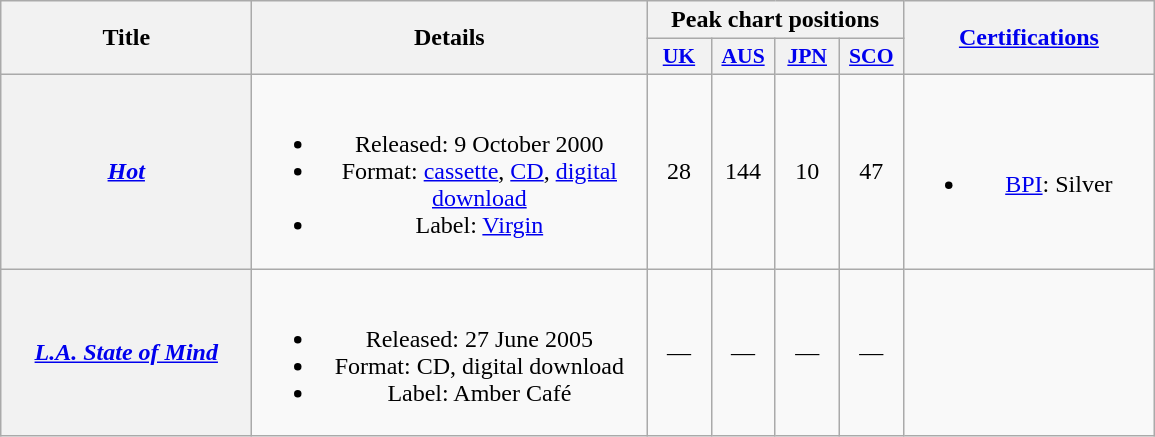<table class="wikitable plainrowheaders" style="text-align:center;" border="1">
<tr>
<th scope="col" rowspan="2" style="width:10em;">Title</th>
<th scope="col" rowspan="2" style="width:16em;">Details</th>
<th scope="col" colspan="4">Peak chart positions</th>
<th scope="col" rowspan="2" style="width:10em;"><a href='#'>Certifications</a></th>
</tr>
<tr>
<th scope="col" style="width:2.5em;font-size:90%;"><a href='#'>UK</a><br></th>
<th scope="col" style="width:2.5em;font-size:90%;"><a href='#'>AUS</a><br></th>
<th scope="col" style="width:2.5em;font-size:90%;"><a href='#'>JPN</a><br></th>
<th scope="col" style="width:2.5em;font-size:90%;"><a href='#'>SCO</a><br></th>
</tr>
<tr>
<th scope="row"><em><a href='#'>Hot</a></em></th>
<td><br><ul><li>Released: 9 October 2000</li><li>Format: <a href='#'>cassette</a>, <a href='#'>CD</a>, <a href='#'>digital download</a></li><li>Label: <a href='#'>Virgin</a></li></ul></td>
<td>28</td>
<td>144</td>
<td>10</td>
<td>47</td>
<td><br><ul><li><a href='#'>BPI</a>: Silver</li></ul></td>
</tr>
<tr>
<th scope="row"><em><a href='#'>L.A. State of Mind</a></em></th>
<td><br><ul><li>Released: 27 June 2005</li><li>Format: CD, digital download</li><li>Label: Amber Café</li></ul></td>
<td>—</td>
<td>—</td>
<td>—</td>
<td>—</td>
<td></td>
</tr>
</table>
